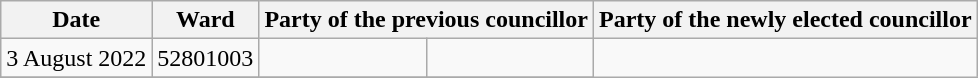<table class="wikitable">
<tr>
<th>Date</th>
<th>Ward</th>
<th colspan=2>Party of the previous councillor</th>
<th colspan=2>Party of the newly elected councillor</th>
</tr>
<tr>
<td>3 August 2022</td>
<td>52801003</td>
<td></td>
<td></td>
</tr>
<tr>
</tr>
</table>
